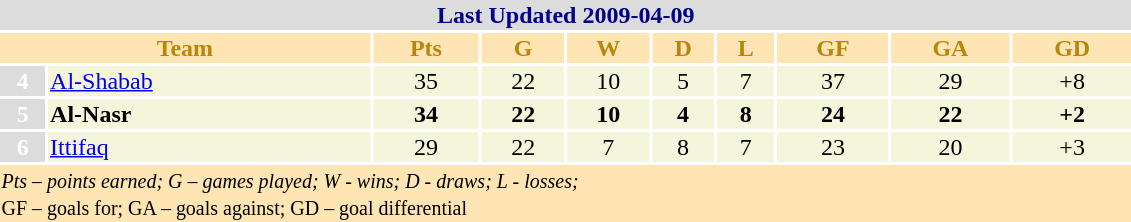<table width=60%>
<tr>
<th colspan="10" bgcolor=#DCDCDC style="color:#00008B;">Last Updated 2009-04-09</th>
</tr>
<tr>
<th colspan="2" bgcolor=#ffe5b4 style="color:#B8860B;">Team</th>
<th bgcolor=#ffe5b4 align="center" style="color:#B8860B;">Pts</th>
<th bgcolor=#ffe5b4 align="center" style="color:#B8860B;">G</th>
<th bgcolor=#ffe5b4 align="center" style="color:#B8860B;">W</th>
<th bgcolor=#ffe5b4 align="center" style="color:#B8860B;">D</th>
<th bgcolor=#ffe5b4 align="center" style="color:#B8860B;">L</th>
<th bgcolor=#ffe5b4 align="center" style="color:#B8860B;">GF</th>
<th bgcolor=#ffe5b4 align="center" style="color:#B8860B;">GA</th>
<th bgcolor=#ffe5b4 align="center" style="color:#B8860B;">GD</th>
</tr>
<tr>
<th bgcolor=#DCDCDC align="center" style="color:white;">4</th>
<td bgcolor=#f5f5dc><a href='#'>Al-Shabab</a></td>
<td bgcolor=#f5f5dc align="center">35</td>
<td bgcolor=#f5f5dc align="center">22</td>
<td bgcolor=#f5f5dc align="center">10</td>
<td bgcolor=#f5f5dc align="center">5</td>
<td bgcolor=#f5f5dc align="center">7</td>
<td bgcolor=#f5f5dc align="center">37</td>
<td bgcolor=#f5f5dc align="center">29</td>
<td bgcolor=#f5f5dc align="center">+8</td>
</tr>
<tr>
<th bgcolor=#DCDCDC align="center" style="color:white;">5</th>
<td bgcolor=#f5f5dc><strong>Al-Nasr</strong></td>
<td bgcolor=#f5f5dc align="center"><strong>34</strong></td>
<td bgcolor=#f5f5dc align="center"><strong>22</strong></td>
<td bgcolor=#f5f5dc align="center"><strong>10</strong></td>
<td bgcolor=#f5f5dc align="center"><strong>4</strong></td>
<td bgcolor=#f5f5dc align="center"><strong>8</strong></td>
<td bgcolor=#f5f5dc align="center"><strong>24</strong></td>
<td bgcolor=#f5f5dc align="center"><strong>22</strong></td>
<td bgcolor=#f5f5dc align="center"><strong>+2</strong></td>
</tr>
<tr>
<th bgcolor=#DCDCDC align="center" style="color:white;">6</th>
<td bgcolor=#f5f5dc><a href='#'>Ittifaq</a></td>
<td bgcolor=#f5f5dc align="center">29</td>
<td bgcolor=#f5f5dc align="center">22</td>
<td bgcolor=#f5f5dc align="center">7</td>
<td bgcolor=#f5f5dc align="center">8</td>
<td bgcolor=#f5f5dc align="center">7</td>
<td bgcolor=#f5f5dc align="center">23</td>
<td bgcolor=#f5f5dc align="center">20</td>
<td bgcolor=#f5f5dc align="center">+3</td>
</tr>
<tr bgcolor=#ffe5b4>
<td colspan="10"><small><em>Pts – points earned; G – games played; W - wins; D - draws; L - losses;<br></em>GF – goals for; GA – goals against; GD – goal differential</small></td>
</tr>
</table>
